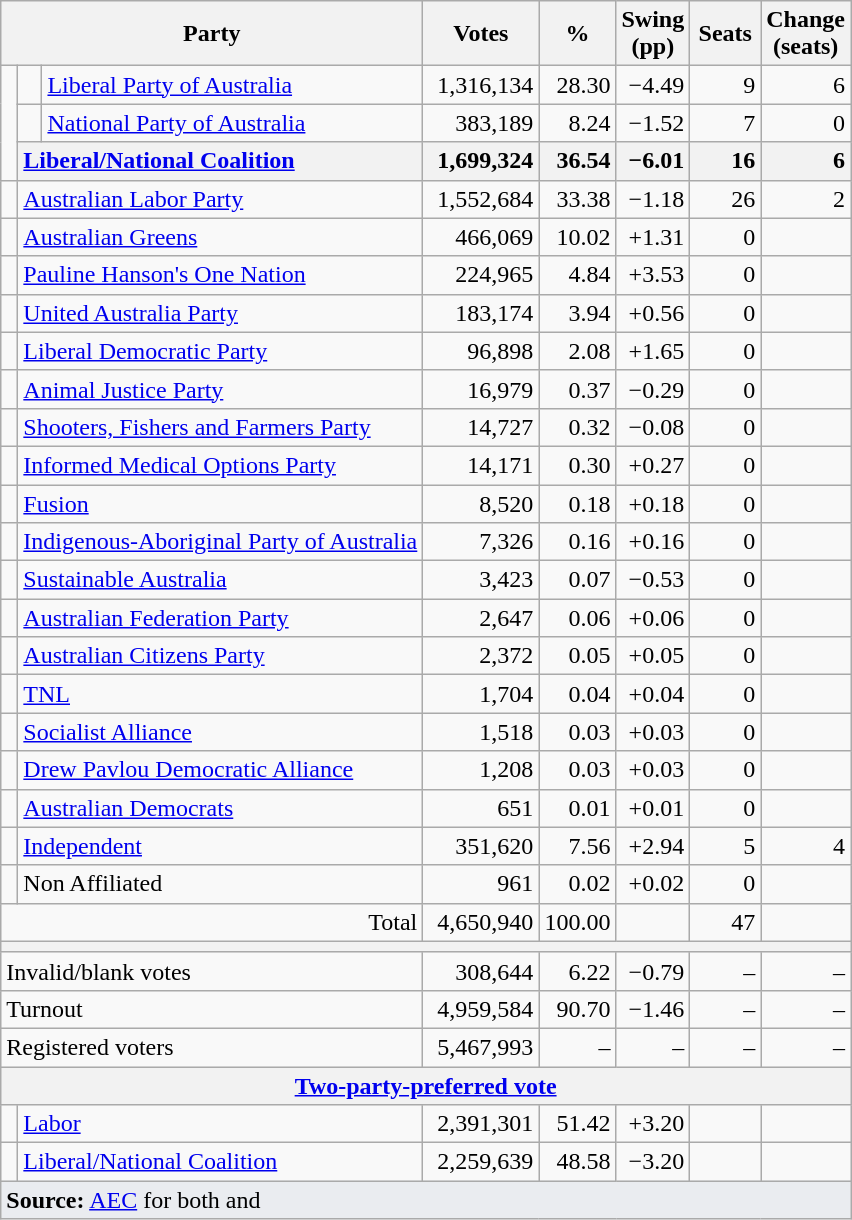<table class="wikitable" style="text-align:right;  margin-bottom:0">
<tr>
<th style="width:200px" colspan=3>Party</th>
<th style="width:70px;">Votes</th>
<th style="width:40px;">%</th>
<th style="width:40px;">Swing (pp)</th>
<th style="width:40px;">Seats</th>
<th style="width:40px;">Change (seats)</th>
</tr>
<tr>
<td rowspan="3"> </td>
<td> </td>
<td align=left><a href='#'>Liberal Party of Australia</a></td>
<td>1,316,134</td>
<td>28.30</td>
<td>−4.49</td>
<td>9</td>
<td> 6</td>
</tr>
<tr>
<td> </td>
<td align=left><a href='#'>National Party of Australia</a></td>
<td>383,189</td>
<td>8.24</td>
<td>−1.52</td>
<td>7</td>
<td> 0</td>
</tr>
<tr>
<th colspan="2" style="text-align:left;"><a href='#'>Liberal/National Coalition</a></th>
<th style="text-align:right;">1,699,324</th>
<th style="text-align:right;">36.54</th>
<th style="text-align:right;">−6.01</th>
<th style="text-align:right;">16</th>
<th style="text-align:right;"> 6</th>
</tr>
<tr>
<td> </td>
<td style="text-align:left;" colspan="2"><a href='#'>Australian Labor Party</a></td>
<td align=right>1,552,684</td>
<td align=right>33.38</td>
<td align=right>−1.18</td>
<td align=right>26</td>
<td align=right> 2</td>
</tr>
<tr>
<td> </td>
<td style="text-align:left;" colspan="2"><a href='#'>Australian Greens</a></td>
<td align=right>466,069</td>
<td align=right>10.02</td>
<td align=right>+1.31</td>
<td align=right>0</td>
<td align=right></td>
</tr>
<tr>
<td> </td>
<td style="text-align:left;" colspan="2"><a href='#'>Pauline Hanson's One Nation</a></td>
<td align=right>224,965</td>
<td align=right>4.84</td>
<td align=right>+3.53</td>
<td align=right>0</td>
<td align=right></td>
</tr>
<tr>
<td> </td>
<td style="text-align:left;" colspan="2"><a href='#'>United Australia Party</a></td>
<td align=right>183,174</td>
<td align=right>3.94</td>
<td align=right>+0.56</td>
<td align=right>0</td>
<td align=right></td>
</tr>
<tr>
<td> </td>
<td style="text-align:left;" colspan="2"><a href='#'>Liberal Democratic Party</a></td>
<td align=right>96,898</td>
<td align=right>2.08</td>
<td align=right>+1.65</td>
<td align=right>0</td>
<td align=right></td>
</tr>
<tr>
<td> </td>
<td style="text-align:left;" colspan="2"><a href='#'>Animal Justice Party</a></td>
<td align=right>16,979</td>
<td align=right>0.37</td>
<td align=right>−0.29</td>
<td align=right>0</td>
<td align=right></td>
</tr>
<tr>
<td> </td>
<td style="text-align:left;" colspan="2"><a href='#'>Shooters, Fishers and Farmers Party</a></td>
<td align=right>14,727</td>
<td align=right>0.32</td>
<td align=right>−0.08</td>
<td align=right>0</td>
<td align=right></td>
</tr>
<tr>
<td> </td>
<td style="text-align:left;" colspan="2"><a href='#'>Informed Medical Options Party</a></td>
<td align=right>14,171</td>
<td align=right>0.30</td>
<td align=right>+0.27</td>
<td align=right>0</td>
<td align=right></td>
</tr>
<tr>
<td> </td>
<td style="text-align:left;" colspan="2"><a href='#'>Fusion</a></td>
<td align=right>8,520</td>
<td align=right>0.18</td>
<td align=right>+0.18</td>
<td align=right>0</td>
<td align=right></td>
</tr>
<tr>
<td> </td>
<td style="text-align:left;" colspan="2"><a href='#'>Indigenous-Aboriginal Party of Australia</a></td>
<td align=right>7,326</td>
<td align=right>0.16</td>
<td align=right>+0.16</td>
<td align=right>0</td>
<td align=right></td>
</tr>
<tr>
<td> </td>
<td style="text-align:left;" colspan="2"><a href='#'>Sustainable Australia</a></td>
<td align=right>3,423</td>
<td align=right>0.07</td>
<td align=right>−0.53</td>
<td align=right>0</td>
<td align=right></td>
</tr>
<tr>
<td> </td>
<td style="text-align:left;" colspan="2"><a href='#'>Australian Federation Party</a></td>
<td align=right>2,647</td>
<td align=right>0.06</td>
<td align=right>+0.06</td>
<td align=right>0</td>
<td align=right></td>
</tr>
<tr>
<td> </td>
<td style="text-align:left;" colspan="2"><a href='#'>Australian Citizens Party</a></td>
<td align=right>2,372</td>
<td align=right>0.05</td>
<td align=right>+0.05</td>
<td align=right>0</td>
<td align=right></td>
</tr>
<tr>
<td> </td>
<td style="text-align:left;" colspan="2"><a href='#'>TNL</a></td>
<td align=right>1,704</td>
<td align=right>0.04</td>
<td align=right>+0.04</td>
<td align=right>0</td>
<td align=right></td>
</tr>
<tr>
<td> </td>
<td style="text-align:left;" colspan="2"><a href='#'>Socialist Alliance</a></td>
<td align=right>1,518</td>
<td align=right>0.03</td>
<td align=right>+0.03</td>
<td align=right>0</td>
<td align=right></td>
</tr>
<tr>
<td> </td>
<td style="text-align:left;" colspan="2"><a href='#'>Drew Pavlou Democratic Alliance</a></td>
<td align=right>1,208</td>
<td align=right>0.03</td>
<td align=right>+0.03</td>
<td align=right>0</td>
<td align=right></td>
</tr>
<tr>
<td> </td>
<td style="text-align:left;" colspan="2"><a href='#'>Australian Democrats</a></td>
<td align=right>651</td>
<td align=right>0.01</td>
<td align=right>+0.01</td>
<td align=right>0</td>
<td align=right></td>
</tr>
<tr>
<td> </td>
<td style="text-align:left;" colspan="2"><a href='#'>Independent</a></td>
<td align=right>351,620</td>
<td align=right>7.56</td>
<td align=right>+2.94</td>
<td align=right>5</td>
<td align=right> 4</td>
</tr>
<tr>
<td> </td>
<td style="text-align:left;" colspan="2">Non Affiliated</td>
<td align=right>961</td>
<td align=right>0.02</td>
<td align=right>+0.02</td>
<td align=right>0</td>
<td align=right></td>
</tr>
<tr>
<td colspan="3" align="right">Total</td>
<td>4,650,940</td>
<td>100.00</td>
<td></td>
<td>47</td>
<td></td>
</tr>
<tr>
<th colspan="9"></th>
</tr>
<tr>
<td style="text-align:left;" colspan="3">Invalid/blank votes</td>
<td>308,644</td>
<td>6.22</td>
<td>−0.79</td>
<td>–</td>
<td>–</td>
</tr>
<tr>
<td style="text-align:left;" colspan="3">Turnout</td>
<td>4,959,584</td>
<td>90.70</td>
<td>−1.46</td>
<td>–</td>
<td>–</td>
</tr>
<tr>
<td colspan="3" style="text-align:left;">Registered voters</td>
<td>5,467,993</td>
<td>–</td>
<td>–</td>
<td>–</td>
<td>–</td>
</tr>
<tr>
<th colspan="8"><a href='#'>Two-party-preferred vote</a></th>
</tr>
<tr>
<td></td>
<td colspan="2" style="text-align:left;"><a href='#'>Labor</a></td>
<td>2,391,301</td>
<td>51.42</td>
<td>+3.20</td>
<td></td>
<td></td>
</tr>
<tr>
<td></td>
<td colspan="2" style="text-align:left;"><a href='#'>Liberal/National Coalition</a></td>
<td>2,259,639</td>
<td>48.58</td>
<td>−3.20</td>
<td></td>
<td></td>
</tr>
<tr>
<td style="text-align:left; background-color:#eaecf0" colspan="8"><strong>Source:</strong> <a href='#'>AEC</a> for both  and </td>
</tr>
</table>
